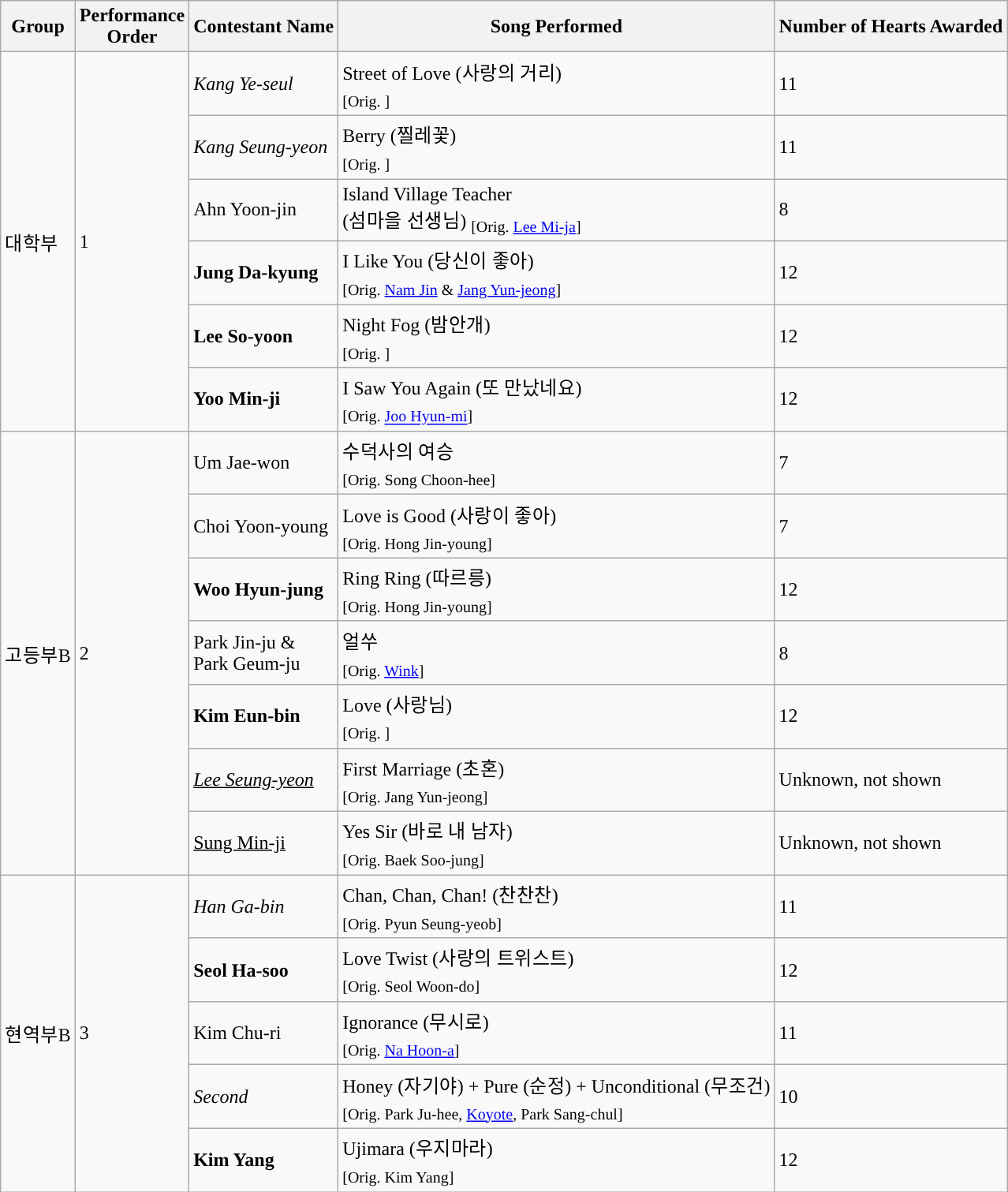<table class="wikitable">
<tr>
<th>Group</th>
<th>Performance<br>Order</th>
<th>Contestant Name</th>
<th>Song Performed</th>
<th>Number of Hearts Awarded</th>
</tr>
<tr>
<td rowspan=6>대학부</td>
<td rowspan=6>1</td>
<td><em>Kang Ye-seul</em></td>
<td>Street of Love (사랑의 거리)<br><sub>[Orig. ]</sub></td>
<td>11</td>
</tr>
<tr>
<td><em>Kang Seung-yeon</em></td>
<td>Berry (찔레꽃)<br><sub>[Orig. ]</sub></td>
<td>11</td>
</tr>
<tr>
<td>Ahn Yoon-jin</td>
<td>Island Village Teacher<br>(섬마을 선생님)
<sub>[Orig. <a href='#'>Lee Mi-ja</a>]</sub></td>
<td>8</td>
</tr>
<tr>
<td><strong>Jung Da-kyung</strong></td>
<td>I Like You (당신이 좋아)<br><sub>[Orig. <a href='#'>Nam Jin</a> & <a href='#'>Jang Yun-jeong</a>]</sub></td>
<td>12</td>
</tr>
<tr>
<td><strong>Lee So-yoon</strong></td>
<td>Night Fog (밤안개)<br><sub>[Orig. ]</sub></td>
<td>12</td>
</tr>
<tr>
<td><strong>Yoo Min-ji</strong></td>
<td>I Saw You Again (또 만났네요)<br><sub>[Orig. <a href='#'>Joo Hyun-mi</a>]</sub></td>
<td>12</td>
</tr>
<tr>
<td rowspan=7>고등부B</td>
<td rowspan=7>2</td>
<td>Um Jae-won</td>
<td>수덕사의 여승<br><sub>[Orig. Song Choon-hee]</sub></td>
<td>7</td>
</tr>
<tr>
<td>Choi Yoon-young</td>
<td>Love is Good (사랑이 좋아)<br><sub>[Orig. Hong Jin-young]</sub></td>
<td>7</td>
</tr>
<tr>
<td><strong>Woo Hyun-jung</strong></td>
<td>Ring Ring (따르릉)<br><sub>[Orig. Hong Jin-young]</sub></td>
<td>12</td>
</tr>
<tr>
<td>Park Jin-ju &<br>Park Geum-ju</td>
<td>얼쑤<br><sub>[Orig. <a href='#'>Wink</a>]</sub></td>
<td>8</td>
</tr>
<tr>
<td><strong>Kim Eun-bin</strong></td>
<td>Love (사랑님)<br><sub>[Orig. ]</sub></td>
<td>12</td>
</tr>
<tr>
<td><u><em>Lee Seung-yeon</em></u></td>
<td>First Marriage (초혼)<br><sub>[Orig. Jang Yun-jeong]</sub></td>
<td>Unknown, not shown</td>
</tr>
<tr>
<td><u>Sung Min-ji</u></td>
<td>Yes Sir (바로 내 남자)<br><sub>[Orig. Baek Soo-jung]</sub></td>
<td>Unknown, not shown</td>
</tr>
<tr>
<td rowspan=5>현역부B</td>
<td rowspan=5>3</td>
<td><em>Han Ga-bin</em></td>
<td>Chan, Chan, Chan! (찬찬찬)<br><sub>[Orig. Pyun Seung-yeob]</sub></td>
<td>11</td>
</tr>
<tr>
<td><strong>Seol Ha-soo</strong></td>
<td>Love Twist (사랑의 트위스트)<br><sub>[Orig. Seol Woon-do]</sub></td>
<td>12</td>
</tr>
<tr>
<td>Kim Chu-ri</td>
<td>Ignorance (무시로)<br><sub>[Orig. <a href='#'>Na Hoon-a</a>]</sub></td>
<td>11</td>
</tr>
<tr>
<td><em>Second</em></td>
<td>Honey (자기야) + Pure (순정) + Unconditional (무조건)<br><sub>[Orig. Park Ju-hee, <a href='#'>Koyote</a>, Park Sang-chul]</sub></td>
<td>10</td>
</tr>
<tr>
<td><strong>Kim Yang</strong></td>
<td>Ujimara (우지마라)<br><sub>[Orig. Kim Yang]</sub></td>
<td>12</td>
</tr>
</table>
